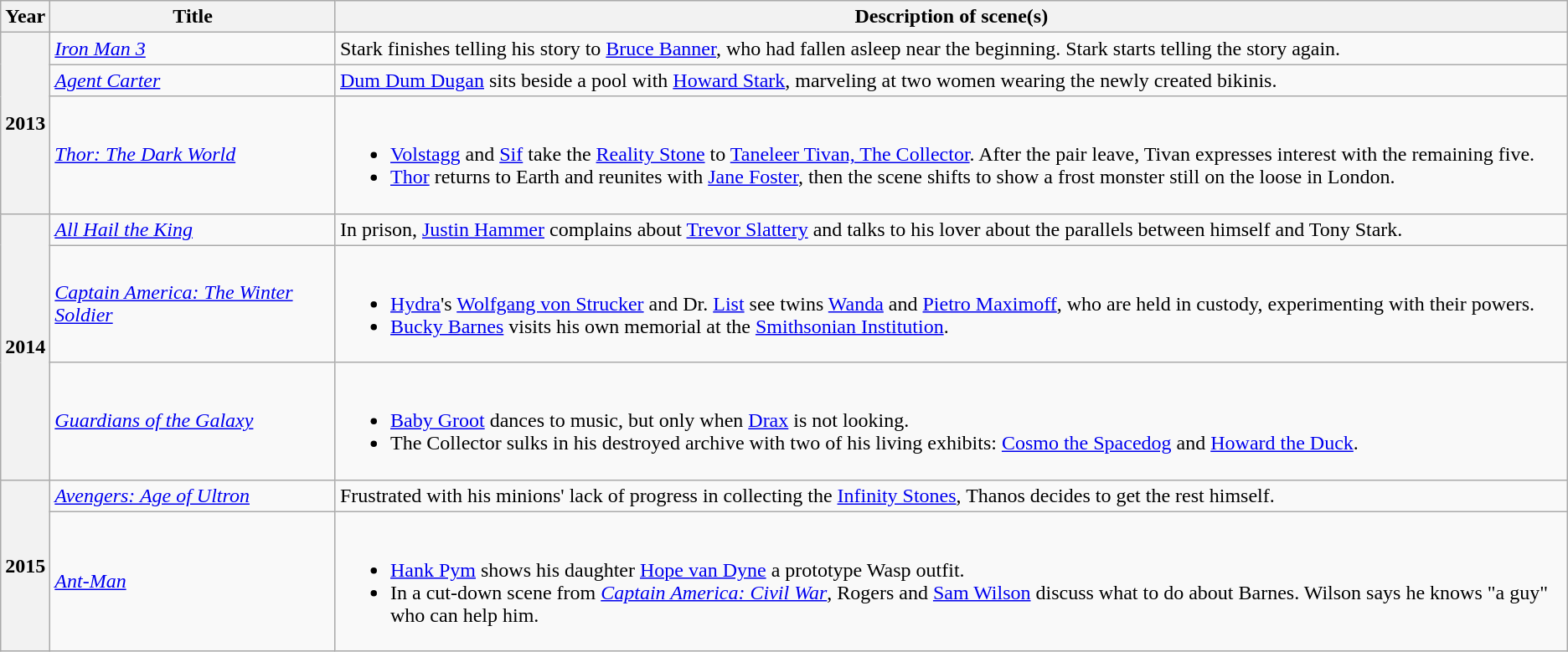<table class="wikitable">
<tr>
<th scope="col">Year</th>
<th scope="col">Title</th>
<th scope="col">Description of scene(s)</th>
</tr>
<tr>
<th scope="row" rowspan="3">2013</th>
<td><em><a href='#'>Iron Man 3</a></em></td>
<td>Stark finishes telling his story to <a href='#'>Bruce Banner</a>, who had fallen asleep near the beginning. Stark starts telling the story again.</td>
</tr>
<tr>
<td><em><a href='#'>Agent Carter</a></em></td>
<td><a href='#'>Dum Dum Dugan</a> sits beside a pool with <a href='#'>Howard Stark</a>, marveling at two women wearing the newly created bikinis.</td>
</tr>
<tr>
<td><em><a href='#'>Thor: The Dark World</a></em></td>
<td><br><ul><li><a href='#'>Volstagg</a> and <a href='#'>Sif</a> take the <a href='#'>Reality Stone</a> to <a href='#'>Taneleer Tivan, The Collector</a>. After the pair leave, Tivan expresses interest with the remaining five.</li><li><a href='#'>Thor</a> returns to Earth and reunites with <a href='#'>Jane Foster</a>, then the scene shifts to show a frost monster still on the loose in London.</li></ul></td>
</tr>
<tr>
<th scope="row" rowspan="3">2014</th>
<td><em><a href='#'>All Hail the King</a></em></td>
<td>In prison, <a href='#'>Justin Hammer</a> complains about <a href='#'>Trevor Slattery</a> and talks to his lover about the parallels between himself and Tony Stark.</td>
</tr>
<tr>
<td><em><a href='#'>Captain America: The Winter Soldier</a></em></td>
<td><br><ul><li><a href='#'>Hydra</a>'s <a href='#'>Wolfgang von Strucker</a> and Dr. <a href='#'>List</a> see twins <a href='#'>Wanda</a> and <a href='#'>Pietro Maximoff</a>, who are held in custody, experimenting with their powers.</li><li><a href='#'>Bucky Barnes</a> visits his own memorial at the <a href='#'>Smithsonian Institution</a>.</li></ul></td>
</tr>
<tr>
<td><em><a href='#'>Guardians of the Galaxy</a></em></td>
<td><br><ul><li><a href='#'>Baby Groot</a> dances to music, but only when <a href='#'>Drax</a> is not looking.</li><li>The Collector sulks in his destroyed archive with two of his living exhibits: <a href='#'>Cosmo the Spacedog</a> and <a href='#'>Howard the Duck</a>.</li></ul></td>
</tr>
<tr>
<th scope="row" rowspan="2">2015</th>
<td><em><a href='#'>Avengers: Age of Ultron</a></em></td>
<td>Frustrated with his minions' lack of progress in collecting the <a href='#'>Infinity Stones</a>, Thanos decides to get the rest himself.</td>
</tr>
<tr>
<td><em><a href='#'>Ant-Man</a></em></td>
<td><br><ul><li><a href='#'>Hank Pym</a> shows his daughter <a href='#'>Hope van Dyne</a> a prototype Wasp outfit.</li><li>In a cut-down scene from <em><a href='#'>Captain America: Civil War</a></em>, Rogers and <a href='#'>Sam Wilson</a> discuss what to do about Barnes. Wilson says he knows "a guy" who can help him.</li></ul></td>
</tr>
</table>
